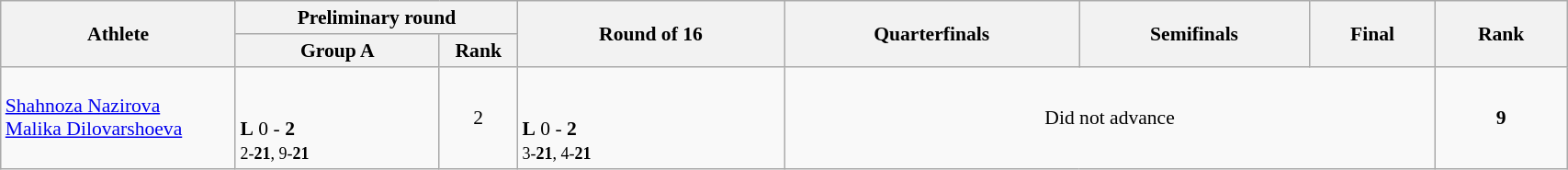<table class=wikitable width="90%" style="font-size:90%; text-align:center">
<tr>
<th rowspan="2" width="15%">Athlete</th>
<th colspan="2">Preliminary round</th>
<th rowspan="2">Round of 16</th>
<th rowspan="2">Quarterfinals</th>
<th rowspan="2">Semifinals</th>
<th rowspan="2">Final</th>
<th rowspan="2">Rank</th>
</tr>
<tr>
<th width="13%">Group A</th>
<th width="5%">Rank</th>
</tr>
<tr>
<td align=left><a href='#'>Shahnoza Nazirova</a><br><a href='#'>Malika Dilovarshoeva</a></td>
<td align=left><br><br><strong>L</strong> 0 - <strong>2</strong><br><small>2-<strong>21</strong>, 9-<strong>21</strong></small></td>
<td>2 <strong></strong></td>
<td align=left><br><br><strong>L</strong> 0 - <strong>2</strong><br><small>3-<strong>21</strong>, 4-<strong>21</strong></small></td>
<td colspan=3>Did not advance</td>
<td><strong>9</strong></td>
</tr>
</table>
